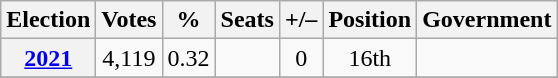<table class="wikitable" style="text-align: center;">
<tr>
<th>Election</th>
<th>Votes</th>
<th>%</th>
<th>Seats</th>
<th>+/–</th>
<th>Position</th>
<th>Government</th>
</tr>
<tr>
<th rowspan="1"><a href='#'>2021</a></th>
<td rowspan="1">4,119</td>
<td rowspan="1">0.32</td>
<td rowspan="1"></td>
<td rowspan="1">0</td>
<td rowspan="1"> 16th</td>
<td></td>
</tr>
<tr>
</tr>
</table>
